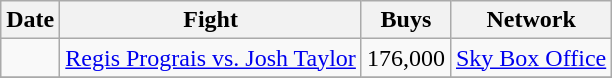<table class="wikitable">
<tr>
<th>Date</th>
<th>Fight</th>
<th>Buys</th>
<th>Network</th>
</tr>
<tr>
<td></td>
<td><a href='#'>Regis Prograis vs. Josh Taylor</a></td>
<td>176,000</td>
<td><a href='#'>Sky Box Office</a></td>
</tr>
<tr>
</tr>
</table>
